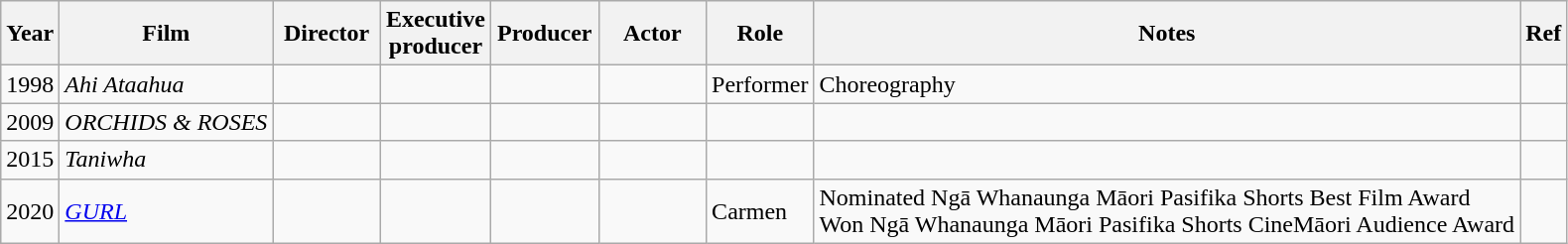<table class="wikitable">
<tr>
<th>Year</th>
<th>Film</th>
<th width="65">Director</th>
<th width="65">Executive producer</th>
<th width="65">Producer</th>
<th width="65">Actor</th>
<th>Role</th>
<th>Notes</th>
<th>Ref</th>
</tr>
<tr>
<td>1998</td>
<td><em>Ahi Ataahua </em></td>
<td></td>
<td></td>
<td></td>
<td></td>
<td>Performer</td>
<td>Choreography</td>
<td></td>
</tr>
<tr>
<td>2009</td>
<td><em>ORCHIDS & ROSES </em></td>
<td></td>
<td></td>
<td></td>
<td></td>
<td></td>
<td></td>
<td></td>
</tr>
<tr>
<td>2015</td>
<td><em>Taniwha</em></td>
<td></td>
<td></td>
<td></td>
<td></td>
<td></td>
<td></td>
<td></td>
</tr>
<tr>
<td>2020</td>
<td><em><a href='#'>GURL</a> </em></td>
<td></td>
<td></td>
<td></td>
<td></td>
<td>Carmen</td>
<td>Nominated Ngā Whanaunga Māori Pasifika Shorts Best Film Award<br>Won Ngā Whanaunga Māori Pasifika Shorts CineMāori Audience Award</td>
<td></td>
</tr>
</table>
